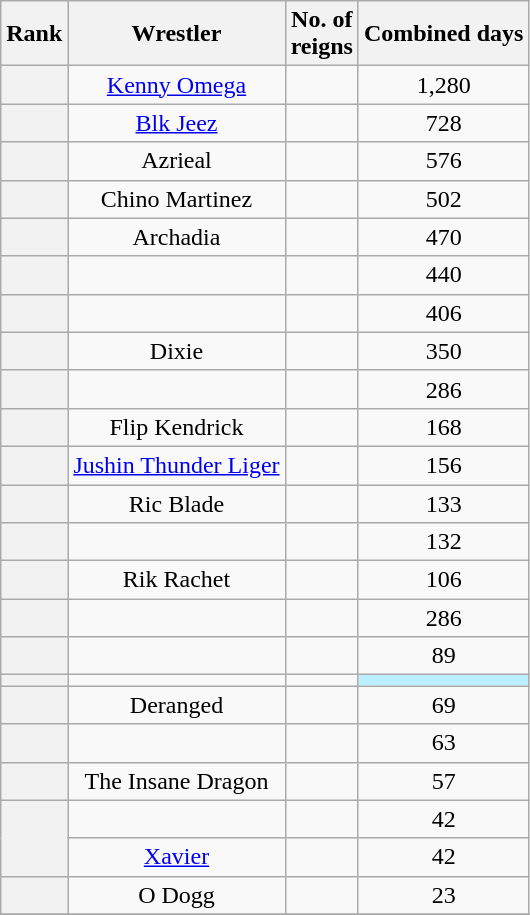<table class="wikitable sortable" style="text-align:center">
<tr>
<th>Rank</th>
<th>Wrestler</th>
<th>No. of<br>reigns</th>
<th>Combined days</th>
</tr>
<tr>
<th></th>
<td><a href='#'>Kenny Omega</a></td>
<td></td>
<td>1,280</td>
</tr>
<tr>
<th></th>
<td><a href='#'>Blk Jeez</a></td>
<td></td>
<td>728</td>
</tr>
<tr>
<th></th>
<td>Azrieal</td>
<td></td>
<td>576</td>
</tr>
<tr>
<th></th>
<td>Chino Martinez</td>
<td></td>
<td>502</td>
</tr>
<tr>
<th></th>
<td>Archadia</td>
<td></td>
<td>470</td>
</tr>
<tr>
<th></th>
<td></td>
<td></td>
<td>440</td>
</tr>
<tr>
<th></th>
<td></td>
<td></td>
<td>406</td>
</tr>
<tr>
<th></th>
<td>Dixie</td>
<td></td>
<td>350</td>
</tr>
<tr>
<th></th>
<td></td>
<td></td>
<td>286</td>
</tr>
<tr>
<th></th>
<td>Flip Kendrick</td>
<td></td>
<td>168</td>
</tr>
<tr>
<th></th>
<td><a href='#'>Jushin Thunder Liger</a></td>
<td></td>
<td>156</td>
</tr>
<tr>
<th></th>
<td>Ric Blade</td>
<td></td>
<td>133</td>
</tr>
<tr>
<th></th>
<td></td>
<td></td>
<td>132</td>
</tr>
<tr>
<th></th>
<td>Rik Rachet</td>
<td></td>
<td>106</td>
</tr>
<tr>
<th></th>
<td></td>
<td></td>
<td>286</td>
</tr>
<tr>
<th></th>
<td></td>
<td></td>
<td>89</td>
</tr>
<tr>
<th></th>
<td></td>
<td></td>
<td style="background-color:#bbeeff"></td>
</tr>
<tr>
<th></th>
<td>Deranged</td>
<td></td>
<td>69</td>
</tr>
<tr>
<th></th>
<td></td>
<td></td>
<td>63</td>
</tr>
<tr>
<th></th>
<td>The Insane Dragon</td>
<td></td>
<td>57</td>
</tr>
<tr>
<th rowspan=2></th>
<td></td>
<td></td>
<td>42</td>
</tr>
<tr>
<td><a href='#'>Xavier</a></td>
<td></td>
<td>42</td>
</tr>
<tr>
<th></th>
<td>O Dogg</td>
<td></td>
<td>23</td>
</tr>
<tr>
</tr>
</table>
